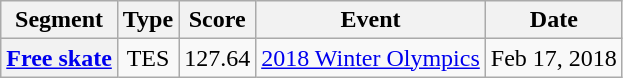<table class="wikitable plainrowheaders" style="text-align:center">
<tr>
<th scope=col>Segment</th>
<th scope=col>Type</th>
<th scope=col>Score</th>
<th scope=col>Event</th>
<th scope=col>Date</th>
</tr>
<tr>
<th scope=row><a href='#'>Free skate</a></th>
<td>TES</td>
<td>127.64</td>
<td><a href='#'>2018 Winter Olympics</a></td>
<td>Feb 17, 2018</td>
</tr>
</table>
